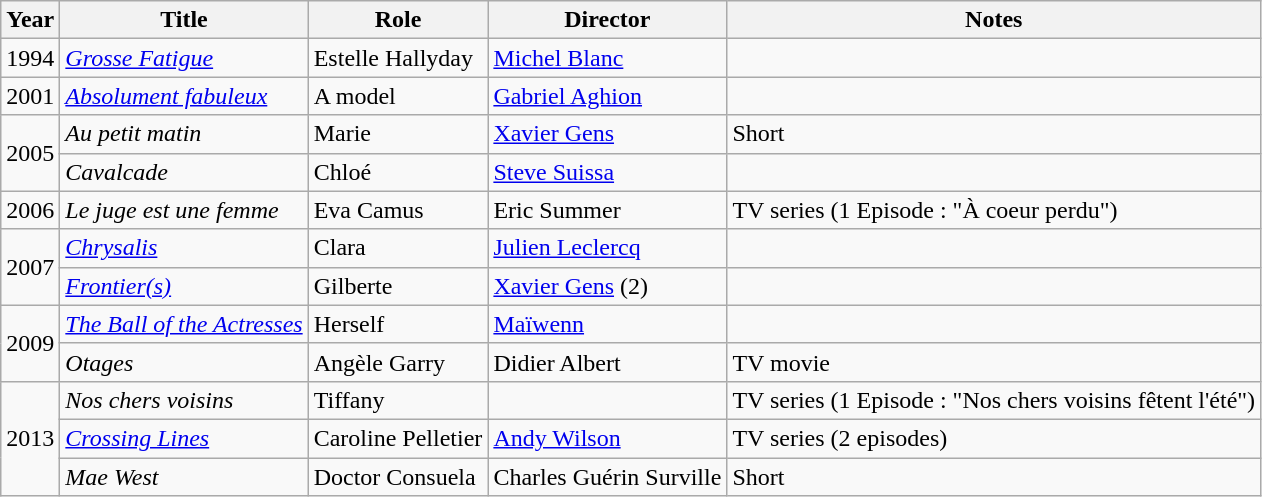<table class="wikitable sortable">
<tr>
<th>Year</th>
<th>Title</th>
<th>Role</th>
<th>Director</th>
<th class="unsortable">Notes</th>
</tr>
<tr>
<td rowspan=1>1994</td>
<td><em><a href='#'>Grosse Fatigue</a></em></td>
<td>Estelle Hallyday</td>
<td><a href='#'>Michel Blanc</a></td>
<td></td>
</tr>
<tr>
<td rowspan=1>2001</td>
<td><em><a href='#'>Absolument fabuleux</a></em></td>
<td>A model</td>
<td><a href='#'>Gabriel Aghion</a></td>
<td></td>
</tr>
<tr>
<td rowspan=2>2005</td>
<td><em>Au petit matin</em></td>
<td>Marie</td>
<td><a href='#'>Xavier Gens</a></td>
<td>Short</td>
</tr>
<tr>
<td><em>Cavalcade</em></td>
<td>Chloé</td>
<td><a href='#'>Steve Suissa</a></td>
<td></td>
</tr>
<tr>
<td rowspan=1>2006</td>
<td><em>Le juge est une femme</em></td>
<td>Eva Camus</td>
<td>Eric Summer</td>
<td>TV series (1 Episode : "À coeur perdu")</td>
</tr>
<tr>
<td rowspan=2>2007</td>
<td><em><a href='#'>Chrysalis</a></em></td>
<td>Clara</td>
<td><a href='#'>Julien Leclercq</a></td>
<td></td>
</tr>
<tr>
<td><em><a href='#'>Frontier(s)</a></em></td>
<td>Gilberte</td>
<td><a href='#'>Xavier Gens</a> (2)</td>
<td></td>
</tr>
<tr>
<td rowspan=2>2009</td>
<td><em><a href='#'>The Ball of the Actresses</a></em></td>
<td>Herself</td>
<td><a href='#'>Maïwenn</a></td>
<td></td>
</tr>
<tr>
<td><em>Otages</em></td>
<td>Angèle Garry</td>
<td>Didier Albert</td>
<td>TV movie</td>
</tr>
<tr>
<td rowspan=3>2013</td>
<td><em>Nos chers voisins</em></td>
<td>Tiffany</td>
<td></td>
<td>TV series (1 Episode : "Nos chers voisins fêtent l'été")</td>
</tr>
<tr>
<td><em><a href='#'>Crossing Lines</a></em></td>
<td>Caroline Pelletier</td>
<td><a href='#'>Andy Wilson</a></td>
<td>TV series (2 episodes)</td>
</tr>
<tr>
<td><em>Mae West</em></td>
<td>Doctor Consuela</td>
<td>Charles Guérin Surville</td>
<td>Short</td>
</tr>
</table>
